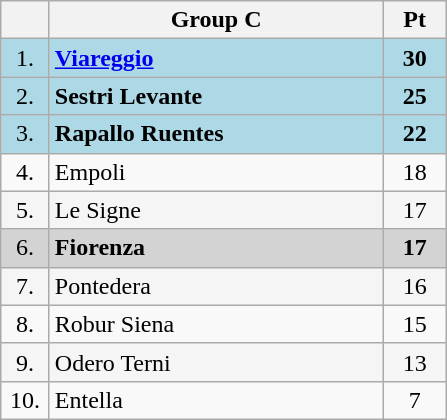<table class="wikitable" style="text-align:center">
<tr>
<th width=25></th>
<th width=215>Group C</th>
<th width=35>Pt</th>
</tr>
<tr style="background:lightblue;">
<td>1.</td>
<td align=left><strong><a href='#'>Viareggio</a></strong></td>
<td><strong>30</strong></td>
</tr>
<tr style="background:lightblue;">
<td>2.</td>
<td align=left><strong>Sestri Levante</strong></td>
<td><strong>25</strong></td>
</tr>
<tr style="background:lightblue;">
<td>3.</td>
<td align=left><strong>Rapallo Ruentes</strong></td>
<td><strong>22</strong></td>
</tr>
<tr>
<td>4.</td>
<td align=left>Empoli</td>
<td>18</td>
</tr>
<tr style="background:#f5f5f5;">
<td>5.</td>
<td align=left>Le Signe</td>
<td>17</td>
</tr>
<tr style="background:lightgray;">
<td>6.</td>
<td align=left><strong>Fiorenza</strong></td>
<td><strong>17</strong></td>
</tr>
<tr style="background:#f5f5f5;">
<td>7.</td>
<td align=left>Pontedera</td>
<td>16</td>
</tr>
<tr>
<td>8.</td>
<td align=left>Robur Siena</td>
<td>15</td>
</tr>
<tr style="background:#F5f5f5;">
<td>9.</td>
<td align=left>Odero Terni</td>
<td>13</td>
</tr>
<tr>
<td>10.</td>
<td align=left>Entella</td>
<td>7</td>
</tr>
</table>
